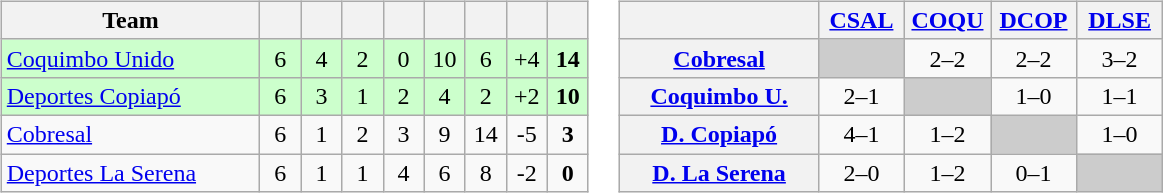<table>
<tr>
<td><br><table class="wikitable" style="text-align: center;">
<tr>
<th width=165>Team</th>
<th width=20></th>
<th width=20></th>
<th width=20></th>
<th width=20></th>
<th width=20></th>
<th width=20></th>
<th width=20></th>
<th width=20></th>
</tr>
<tr align=center bgcolor=CCFFCC>
<td align=left><a href='#'>Coquimbo Unido</a></td>
<td>6</td>
<td>4</td>
<td>2</td>
<td>0</td>
<td>10</td>
<td>6</td>
<td>+4</td>
<td><strong>14</strong></td>
</tr>
<tr align=center bgcolor=CCFFCC>
<td align=left><a href='#'>Deportes Copiapó</a></td>
<td>6</td>
<td>3</td>
<td>1</td>
<td>2</td>
<td>4</td>
<td>2</td>
<td>+2</td>
<td><strong>10</strong></td>
</tr>
<tr align=center>
<td align=left><a href='#'>Cobresal</a></td>
<td>6</td>
<td>1</td>
<td>2</td>
<td>3</td>
<td>9</td>
<td>14</td>
<td>-5</td>
<td><strong>3</strong></td>
</tr>
<tr align=center>
<td align=left><a href='#'>Deportes La Serena</a></td>
<td>6</td>
<td>1</td>
<td>1</td>
<td>4</td>
<td>6</td>
<td>8</td>
<td>-2</td>
<td><strong>0</strong></td>
</tr>
</table>
</td>
<td><br><table class="wikitable" style="text-align:center">
<tr>
<th width="125"> </th>
<th width="50"><a href='#'>CSAL</a></th>
<th width="50"><a href='#'>COQU</a></th>
<th width="50"><a href='#'>DCOP</a></th>
<th width="50"><a href='#'>DLSE</a></th>
</tr>
<tr>
<th><a href='#'>Cobresal</a></th>
<td bgcolor="#CCCCCC"></td>
<td>2–2</td>
<td>2–2</td>
<td>3–2</td>
</tr>
<tr>
<th><a href='#'>Coquimbo U.</a></th>
<td>2–1</td>
<td bgcolor="#CCCCCC"></td>
<td>1–0</td>
<td>1–1</td>
</tr>
<tr>
<th><a href='#'>D. Copiapó</a></th>
<td>4–1</td>
<td>1–2</td>
<td bgcolor="#CCCCCC"></td>
<td>1–0</td>
</tr>
<tr>
<th><a href='#'>D. La Serena</a></th>
<td>2–0</td>
<td>1–2</td>
<td>0–1</td>
<td bgcolor="#CCCCCC"></td>
</tr>
</table>
</td>
</tr>
</table>
